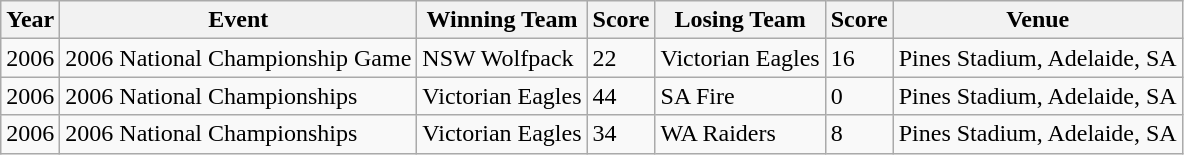<table class="wikitable">
<tr>
<th>Year</th>
<th>Event</th>
<th>Winning Team</th>
<th>Score</th>
<th>Losing Team</th>
<th>Score</th>
<th>Venue</th>
</tr>
<tr>
<td>2006</td>
<td>2006 National Championship Game</td>
<td>NSW Wolfpack</td>
<td>22</td>
<td>Victorian Eagles</td>
<td>16</td>
<td>Pines Stadium, Adelaide, SA</td>
</tr>
<tr>
<td>2006</td>
<td>2006 National Championships</td>
<td>Victorian Eagles</td>
<td>44</td>
<td>SA Fire</td>
<td>0</td>
<td>Pines Stadium, Adelaide, SA</td>
</tr>
<tr>
<td>2006</td>
<td>2006 National Championships</td>
<td>Victorian Eagles</td>
<td>34</td>
<td>WA Raiders</td>
<td>8</td>
<td>Pines Stadium, Adelaide, SA</td>
</tr>
</table>
